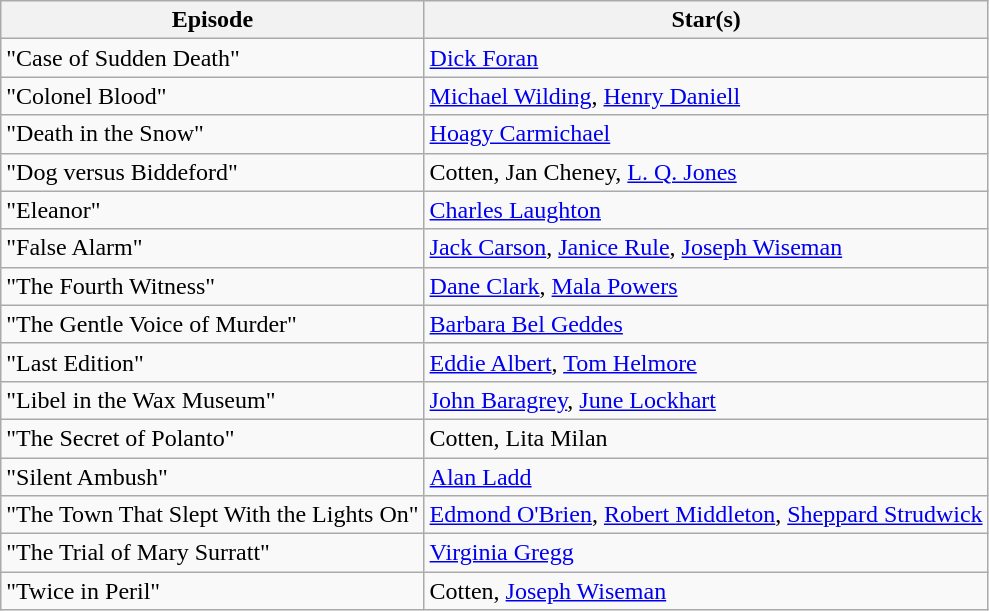<table class="wikitable">
<tr>
<th>Episode</th>
<th>Star(s)</th>
</tr>
<tr>
<td>"Case of Sudden Death"</td>
<td><a href='#'>Dick Foran</a></td>
</tr>
<tr>
<td>"Colonel Blood"</td>
<td><a href='#'>Michael Wilding</a>, <a href='#'>Henry Daniell</a></td>
</tr>
<tr>
<td>"Death in the Snow"</td>
<td><a href='#'>Hoagy Carmichael</a></td>
</tr>
<tr>
<td>"Dog versus Biddeford"</td>
<td>Cotten, Jan Cheney, <a href='#'>L. Q. Jones</a></td>
</tr>
<tr>
<td>"Eleanor"</td>
<td><a href='#'>Charles Laughton</a></td>
</tr>
<tr>
<td>"False Alarm"</td>
<td><a href='#'>Jack Carson</a>, <a href='#'>Janice Rule</a>, <a href='#'>Joseph Wiseman</a></td>
</tr>
<tr>
<td>"The Fourth Witness"</td>
<td><a href='#'>Dane Clark</a>, <a href='#'>Mala Powers</a></td>
</tr>
<tr>
<td>"The Gentle Voice of Murder"</td>
<td><a href='#'>Barbara Bel Geddes</a></td>
</tr>
<tr>
<td>"Last Edition"</td>
<td><a href='#'>Eddie Albert</a>, <a href='#'>Tom Helmore</a></td>
</tr>
<tr>
<td>"Libel in the Wax Museum"</td>
<td><a href='#'>John Baragrey</a>, <a href='#'>June Lockhart</a></td>
</tr>
<tr>
<td>"The Secret of Polanto"</td>
<td>Cotten, Lita Milan</td>
</tr>
<tr>
<td>"Silent Ambush"</td>
<td><a href='#'>Alan Ladd</a></td>
</tr>
<tr>
<td>"The Town That Slept With the Lights On"</td>
<td><a href='#'>Edmond O'Brien</a>, <a href='#'>Robert Middleton</a>, <a href='#'>Sheppard Strudwick</a></td>
</tr>
<tr>
<td>"The Trial of Mary Surratt"</td>
<td><a href='#'>Virginia Gregg</a></td>
</tr>
<tr>
<td>"Twice in Peril"</td>
<td>Cotten, <a href='#'>Joseph Wiseman</a></td>
</tr>
</table>
